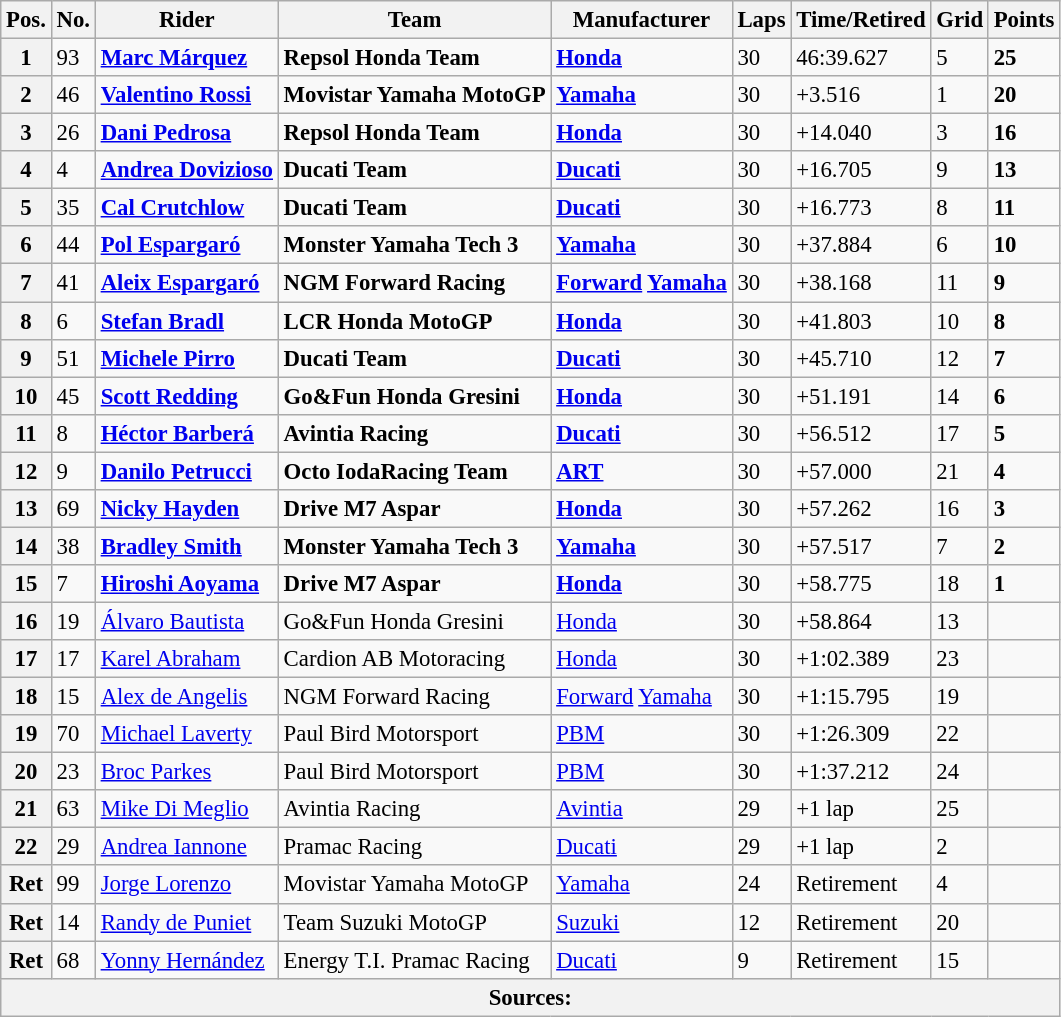<table class="wikitable" style="font-size: 95%;">
<tr>
<th>Pos.</th>
<th>No.</th>
<th>Rider</th>
<th>Team</th>
<th>Manufacturer</th>
<th>Laps</th>
<th>Time/Retired</th>
<th>Grid</th>
<th>Points</th>
</tr>
<tr>
<th>1</th>
<td>93</td>
<td> <strong><a href='#'>Marc Márquez</a></strong></td>
<td><strong>Repsol Honda Team</strong></td>
<td><strong><a href='#'>Honda</a></strong></td>
<td>30</td>
<td>46:39.627</td>
<td>5</td>
<td><strong>25</strong></td>
</tr>
<tr>
<th>2</th>
<td>46</td>
<td> <strong><a href='#'>Valentino Rossi</a></strong></td>
<td><strong>Movistar Yamaha MotoGP</strong></td>
<td><strong><a href='#'>Yamaha</a></strong></td>
<td>30</td>
<td>+3.516</td>
<td>1</td>
<td><strong>20</strong></td>
</tr>
<tr>
<th>3</th>
<td>26</td>
<td> <strong><a href='#'>Dani Pedrosa</a></strong></td>
<td><strong>Repsol Honda Team</strong></td>
<td><strong><a href='#'>Honda</a></strong></td>
<td>30</td>
<td>+14.040</td>
<td>3</td>
<td><strong>16</strong></td>
</tr>
<tr>
<th>4</th>
<td>4</td>
<td> <strong><a href='#'>Andrea Dovizioso</a></strong></td>
<td><strong>Ducati Team</strong></td>
<td><strong><a href='#'>Ducati</a></strong></td>
<td>30</td>
<td>+16.705</td>
<td>9</td>
<td><strong>13</strong></td>
</tr>
<tr>
<th>5</th>
<td>35</td>
<td> <strong><a href='#'>Cal Crutchlow</a></strong></td>
<td><strong>Ducati Team</strong></td>
<td><strong><a href='#'>Ducati</a></strong></td>
<td>30</td>
<td>+16.773</td>
<td>8</td>
<td><strong>11</strong></td>
</tr>
<tr>
<th>6</th>
<td>44</td>
<td> <strong><a href='#'>Pol Espargaró</a></strong></td>
<td><strong>Monster Yamaha Tech 3</strong></td>
<td><strong><a href='#'>Yamaha</a></strong></td>
<td>30</td>
<td>+37.884</td>
<td>6</td>
<td><strong>10</strong></td>
</tr>
<tr>
<th>7</th>
<td>41</td>
<td> <strong><a href='#'>Aleix Espargaró</a></strong></td>
<td><strong>NGM Forward Racing</strong></td>
<td><strong><a href='#'>Forward</a> <a href='#'>Yamaha</a></strong></td>
<td>30</td>
<td>+38.168</td>
<td>11</td>
<td><strong>9</strong></td>
</tr>
<tr>
<th>8</th>
<td>6</td>
<td> <strong><a href='#'>Stefan Bradl</a></strong></td>
<td><strong>LCR Honda MotoGP</strong></td>
<td><strong><a href='#'>Honda</a></strong></td>
<td>30</td>
<td>+41.803</td>
<td>10</td>
<td><strong>8</strong></td>
</tr>
<tr>
<th>9</th>
<td>51</td>
<td> <strong><a href='#'>Michele Pirro</a></strong></td>
<td><strong>Ducati Team</strong></td>
<td><strong><a href='#'>Ducati</a></strong></td>
<td>30</td>
<td>+45.710</td>
<td>12</td>
<td><strong>7</strong></td>
</tr>
<tr>
<th>10</th>
<td>45</td>
<td> <strong><a href='#'>Scott Redding</a></strong></td>
<td><strong>Go&Fun Honda Gresini</strong></td>
<td><strong><a href='#'>Honda</a></strong></td>
<td>30</td>
<td>+51.191</td>
<td>14</td>
<td><strong>6</strong></td>
</tr>
<tr>
<th>11</th>
<td>8</td>
<td> <strong><a href='#'>Héctor Barberá</a></strong></td>
<td><strong>Avintia Racing</strong></td>
<td><strong><a href='#'>Ducati</a></strong></td>
<td>30</td>
<td>+56.512</td>
<td>17</td>
<td><strong>5</strong></td>
</tr>
<tr>
<th>12</th>
<td>9</td>
<td> <strong><a href='#'>Danilo Petrucci</a></strong></td>
<td><strong>Octo IodaRacing Team</strong></td>
<td><strong><a href='#'>ART</a></strong></td>
<td>30</td>
<td>+57.000</td>
<td>21</td>
<td><strong>4</strong></td>
</tr>
<tr>
<th>13</th>
<td>69</td>
<td> <strong><a href='#'>Nicky Hayden</a></strong></td>
<td><strong>Drive M7 Aspar</strong></td>
<td><strong><a href='#'>Honda</a></strong></td>
<td>30</td>
<td>+57.262</td>
<td>16</td>
<td><strong>3</strong></td>
</tr>
<tr>
<th>14</th>
<td>38</td>
<td> <strong><a href='#'>Bradley Smith</a></strong></td>
<td><strong>Monster Yamaha Tech 3</strong></td>
<td><strong><a href='#'>Yamaha</a></strong></td>
<td>30</td>
<td>+57.517</td>
<td>7</td>
<td><strong>2</strong></td>
</tr>
<tr>
<th>15</th>
<td>7</td>
<td> <strong><a href='#'>Hiroshi Aoyama</a></strong></td>
<td><strong>Drive M7 Aspar</strong></td>
<td><strong><a href='#'>Honda</a></strong></td>
<td>30</td>
<td>+58.775</td>
<td>18</td>
<td><strong>1</strong></td>
</tr>
<tr>
<th>16</th>
<td>19</td>
<td> <a href='#'>Álvaro Bautista</a></td>
<td>Go&Fun Honda Gresini</td>
<td><a href='#'>Honda</a></td>
<td>30</td>
<td>+58.864</td>
<td>13</td>
<td></td>
</tr>
<tr>
<th>17</th>
<td>17</td>
<td> <a href='#'>Karel Abraham</a></td>
<td>Cardion AB Motoracing</td>
<td><a href='#'>Honda</a></td>
<td>30</td>
<td>+1:02.389</td>
<td>23</td>
<td></td>
</tr>
<tr>
<th>18</th>
<td>15</td>
<td> <a href='#'>Alex de Angelis</a></td>
<td>NGM Forward Racing</td>
<td><a href='#'>Forward</a> <a href='#'>Yamaha</a></td>
<td>30</td>
<td>+1:15.795</td>
<td>19</td>
<td></td>
</tr>
<tr>
<th>19</th>
<td>70</td>
<td> <a href='#'>Michael Laverty</a></td>
<td>Paul Bird Motorsport</td>
<td><a href='#'>PBM</a></td>
<td>30</td>
<td>+1:26.309</td>
<td>22</td>
<td></td>
</tr>
<tr>
<th>20</th>
<td>23</td>
<td> <a href='#'>Broc Parkes</a></td>
<td>Paul Bird Motorsport</td>
<td><a href='#'>PBM</a></td>
<td>30</td>
<td>+1:37.212</td>
<td>24</td>
<td></td>
</tr>
<tr>
<th>21</th>
<td>63</td>
<td> <a href='#'>Mike Di Meglio</a></td>
<td>Avintia Racing</td>
<td><a href='#'>Avintia</a></td>
<td>29</td>
<td>+1 lap</td>
<td>25</td>
<td></td>
</tr>
<tr>
<th>22</th>
<td>29</td>
<td> <a href='#'>Andrea Iannone</a></td>
<td>Pramac Racing</td>
<td><a href='#'>Ducati</a></td>
<td>29</td>
<td>+1 lap</td>
<td>2</td>
<td></td>
</tr>
<tr>
<th>Ret</th>
<td>99</td>
<td> <a href='#'>Jorge Lorenzo</a></td>
<td>Movistar Yamaha MotoGP</td>
<td><a href='#'>Yamaha</a></td>
<td>24</td>
<td>Retirement</td>
<td>4</td>
<td></td>
</tr>
<tr>
<th>Ret</th>
<td>14</td>
<td> <a href='#'>Randy de Puniet</a></td>
<td>Team Suzuki MotoGP</td>
<td><a href='#'>Suzuki</a></td>
<td>12</td>
<td>Retirement</td>
<td>20</td>
<td></td>
</tr>
<tr>
<th>Ret</th>
<td>68</td>
<td> <a href='#'>Yonny Hernández</a></td>
<td>Energy T.I. Pramac Racing</td>
<td><a href='#'>Ducati</a></td>
<td>9</td>
<td>Retirement</td>
<td>15</td>
<td></td>
</tr>
<tr>
<th colspan=9>Sources:</th>
</tr>
</table>
